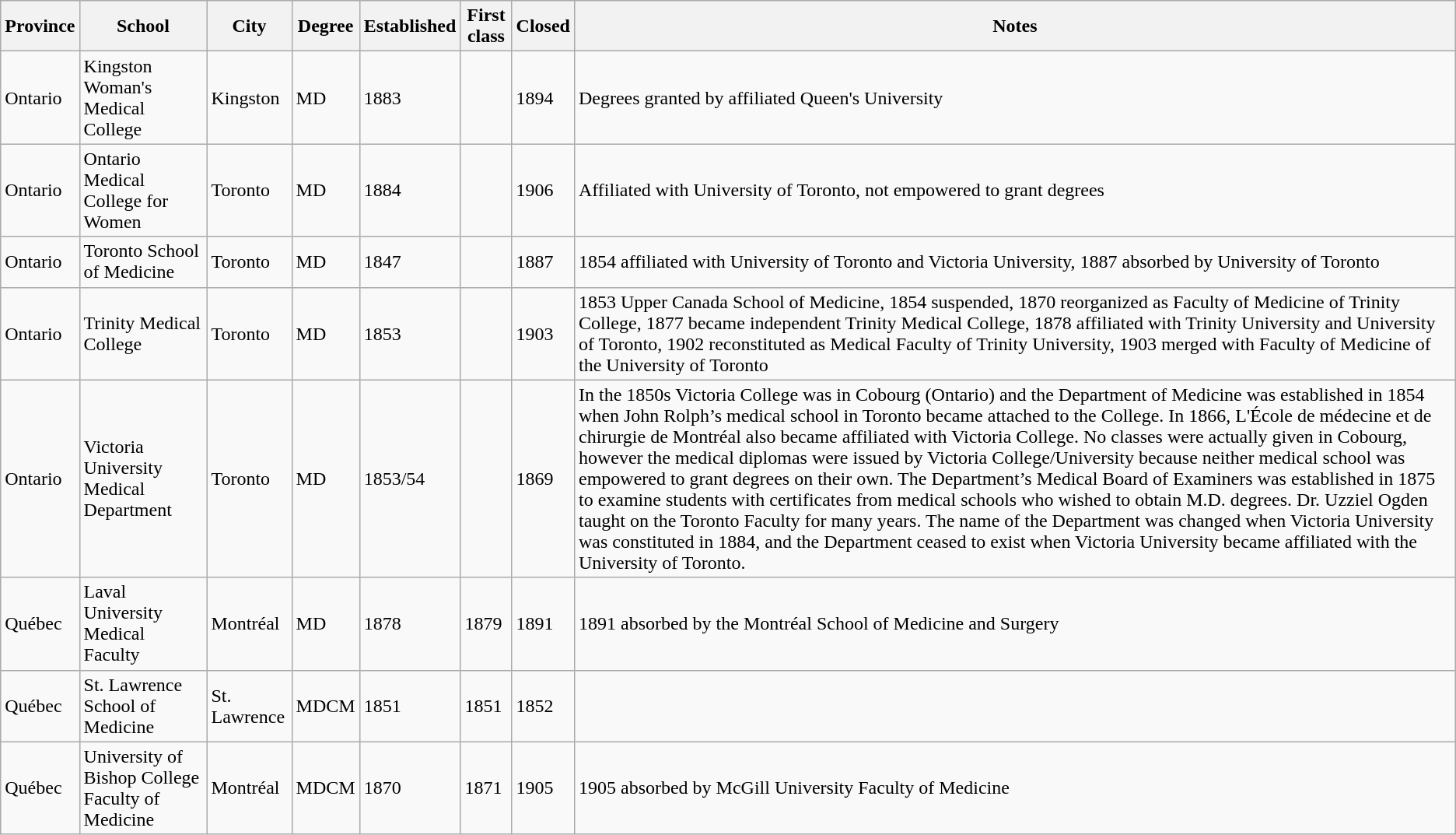<table class="wikitable sortable">
<tr>
<th>Province</th>
<th>School</th>
<th>City</th>
<th>Degree</th>
<th>Established</th>
<th>First class</th>
<th>Closed</th>
<th>Notes</th>
</tr>
<tr>
<td>Ontario</td>
<td>Kingston Woman's Medical College</td>
<td>Kingston</td>
<td>MD</td>
<td>1883</td>
<td></td>
<td>1894</td>
<td>Degrees granted by affiliated Queen's University</td>
</tr>
<tr>
<td>Ontario</td>
<td>Ontario Medical College for Women</td>
<td>Toronto</td>
<td>MD</td>
<td>1884</td>
<td></td>
<td>1906</td>
<td>Affiliated with University of Toronto, not empowered to grant degrees</td>
</tr>
<tr>
<td>Ontario</td>
<td>Toronto School of Medicine</td>
<td>Toronto</td>
<td>MD</td>
<td>1847</td>
<td></td>
<td>1887</td>
<td>1854 affiliated with University of Toronto and Victoria University, 1887 absorbed by University of Toronto</td>
</tr>
<tr>
<td>Ontario</td>
<td>Trinity Medical College</td>
<td>Toronto</td>
<td>MD</td>
<td>1853</td>
<td></td>
<td>1903</td>
<td>1853 Upper Canada School of Medicine, 1854 suspended, 1870 reorganized as Faculty of Medicine of Trinity College, 1877 became independent Trinity Medical College, 1878 affiliated with Trinity University and University of Toronto, 1902 reconstituted as Medical Faculty of Trinity University, 1903 merged with Faculty of Medicine of the University of Toronto</td>
</tr>
<tr>
<td>Ontario</td>
<td>Victoria University Medical Department</td>
<td>Toronto</td>
<td>MD</td>
<td>1853/54</td>
<td></td>
<td>1869</td>
<td>In the 1850s Victoria College was in Cobourg (Ontario) and the Department of Medicine was established in 1854 when John Rolph’s medical school in Toronto became attached to the College. In 1866, L'École de médecine et de chirurgie de Montréal also became affiliated with Victoria College. No classes were actually given in Cobourg, however the medical diplomas were issued by Victoria College/University because neither medical school was empowered to grant degrees on their own. The Department’s Medical Board of Examiners was established in 1875 to examine students with certificates from medical schools who wished to obtain M.D. degrees. Dr. Uzziel Ogden taught on the Toronto Faculty for many years. The name of the Department was changed when Victoria University was constituted in 1884, and the Department ceased to exist when Victoria University became affiliated with the University of Toronto.</td>
</tr>
<tr>
<td>Québec</td>
<td>Laval University Medical Faculty</td>
<td>Montréal</td>
<td>MD</td>
<td>1878</td>
<td>1879</td>
<td>1891</td>
<td>1891 absorbed by the Montréal School of Medicine and Surgery</td>
</tr>
<tr>
<td>Québec</td>
<td>St. Lawrence School of Medicine</td>
<td>St. Lawrence</td>
<td>MDCM</td>
<td>1851</td>
<td>1851</td>
<td>1852</td>
<td></td>
</tr>
<tr>
<td>Québec</td>
<td>University of Bishop College Faculty of Medicine</td>
<td>Montréal</td>
<td>MDCM</td>
<td>1870</td>
<td>1871</td>
<td>1905</td>
<td>1905 absorbed by McGill University Faculty of Medicine</td>
</tr>
</table>
